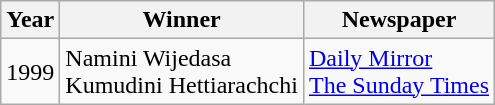<table class="wikitable sortable mw-collapsible mw-collapsed">
<tr>
<th>Year</th>
<th>Winner</th>
<th>Newspaper</th>
</tr>
<tr>
<td>1999</td>
<td>Namini Wijedasa<br>Kumudini Hettiarachchi</td>
<td><a href='#'>Daily Mirror</a><br><a href='#'>The Sunday Times</a></td>
</tr>
</table>
